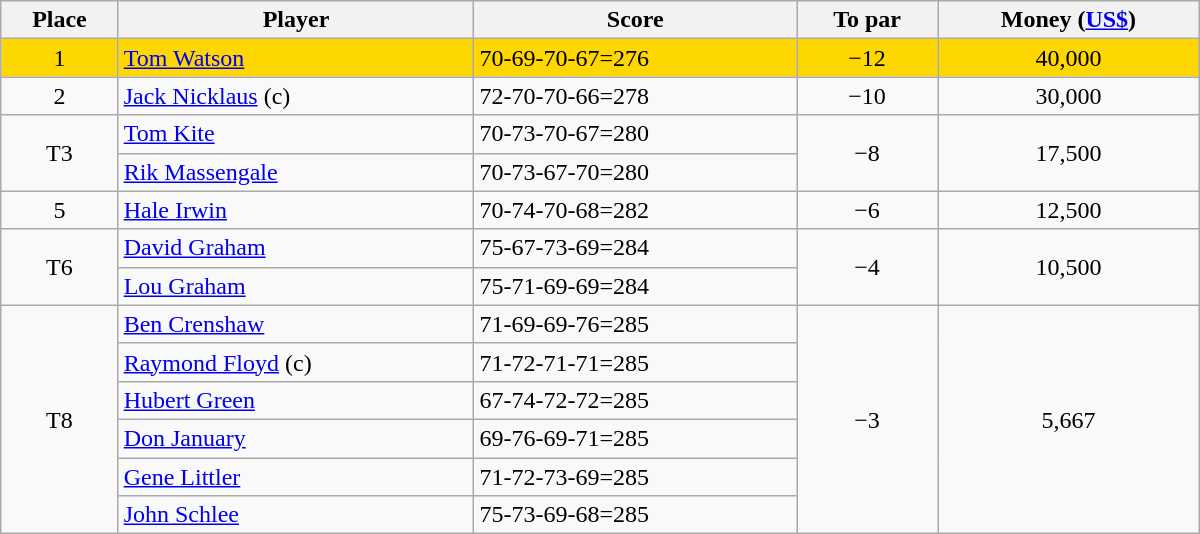<table class="wikitable" style="width:50em; margin-bottom:0">
<tr>
<th>Place</th>
<th>Player</th>
<th>Score</th>
<th>To par</th>
<th>Money (<a href='#'>US$</a>)</th>
</tr>
<tr style="background:gold">
<td align=center>1</td>
<td> <a href='#'>Tom Watson</a></td>
<td>70-69-70-67=276</td>
<td align=center>−12</td>
<td align=center>40,000</td>
</tr>
<tr>
<td align=center>2</td>
<td> <a href='#'>Jack Nicklaus</a> (c)</td>
<td>72-70-70-66=278</td>
<td align=center>−10</td>
<td align=center>30,000</td>
</tr>
<tr>
<td rowspan=2 align=center>T3</td>
<td> <a href='#'>Tom Kite</a></td>
<td>70-73-70-67=280</td>
<td rowspan=2 align=center>−8</td>
<td rowspan=2 align=center>17,500</td>
</tr>
<tr>
<td> <a href='#'>Rik Massengale</a></td>
<td>70-73-67-70=280</td>
</tr>
<tr>
<td align=center>5</td>
<td> <a href='#'>Hale Irwin</a></td>
<td>70-74-70-68=282</td>
<td align=center>−6</td>
<td align=center>12,500</td>
</tr>
<tr>
<td rowspan=2 align=center>T6</td>
<td> <a href='#'>David Graham</a></td>
<td>75-67-73-69=284</td>
<td rowspan=2 align=center>−4</td>
<td rowspan=2 align=center>10,500</td>
</tr>
<tr>
<td> <a href='#'>Lou Graham</a></td>
<td>75-71-69-69=284</td>
</tr>
<tr>
<td rowspan=6 align=center>T8</td>
<td> <a href='#'>Ben Crenshaw</a></td>
<td>71-69-69-76=285</td>
<td rowspan=6 align=center>−3</td>
<td rowspan=6 align=center>5,667</td>
</tr>
<tr>
<td> <a href='#'>Raymond Floyd</a> (c)</td>
<td>71-72-71-71=285</td>
</tr>
<tr>
<td> <a href='#'>Hubert Green</a></td>
<td>67-74-72-72=285</td>
</tr>
<tr>
<td> <a href='#'>Don January</a></td>
<td>69-76-69-71=285</td>
</tr>
<tr>
<td> <a href='#'>Gene Littler</a></td>
<td>71-72-73-69=285</td>
</tr>
<tr>
<td> <a href='#'>John Schlee</a></td>
<td>75-73-69-68=285</td>
</tr>
</table>
